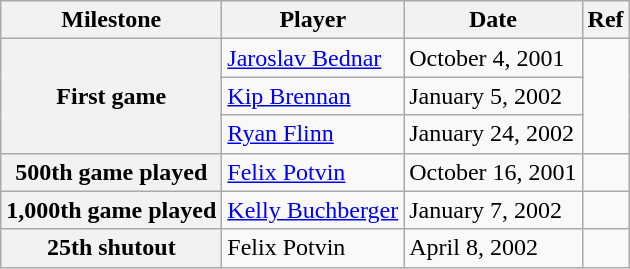<table class="wikitable">
<tr>
<th scope="col">Milestone</th>
<th scope="col">Player</th>
<th scope="col">Date</th>
<th scope="col">Ref</th>
</tr>
<tr>
<th rowspan=3>First game</th>
<td><a href='#'>Jaroslav Bednar</a></td>
<td>October 4, 2001</td>
<td rowspan=3></td>
</tr>
<tr>
<td><a href='#'>Kip Brennan</a></td>
<td>January 5, 2002</td>
</tr>
<tr>
<td><a href='#'>Ryan Flinn</a></td>
<td>January 24, 2002</td>
</tr>
<tr>
<th>500th game played</th>
<td><a href='#'>Felix Potvin</a></td>
<td>October 16, 2001</td>
<td></td>
</tr>
<tr>
<th>1,000th game played</th>
<td><a href='#'>Kelly Buchberger</a></td>
<td>January 7, 2002</td>
<td></td>
</tr>
<tr>
<th>25th shutout</th>
<td>Felix Potvin</td>
<td>April 8, 2002</td>
<td></td>
</tr>
</table>
